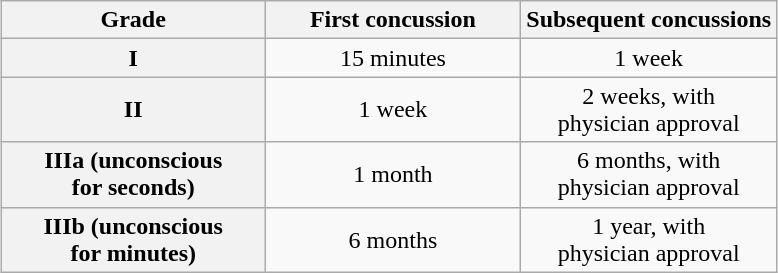<table class="wikitable" style="margin: 1em auto 1em auto; text-align:center">
<tr>
<th>Grade</th>
<th>First concussion</th>
<th>Subsequent concussions</th>
</tr>
<tr>
<th>I</th>
<td width="33%">15 minutes</td>
<td width="33%">1 week</td>
</tr>
<tr>
<th>II</th>
<td>1 week</td>
<td>2 weeks, with <br>physician approval</td>
</tr>
<tr>
<th>IIIa (unconscious <br>for seconds)</th>
<td>1 month</td>
<td>6 months, with <br>physician approval</td>
</tr>
<tr>
<th>IIIb (unconscious <br>for minutes)</th>
<td>6 months</td>
<td>1 year, with <br>physician approval</td>
</tr>
</table>
